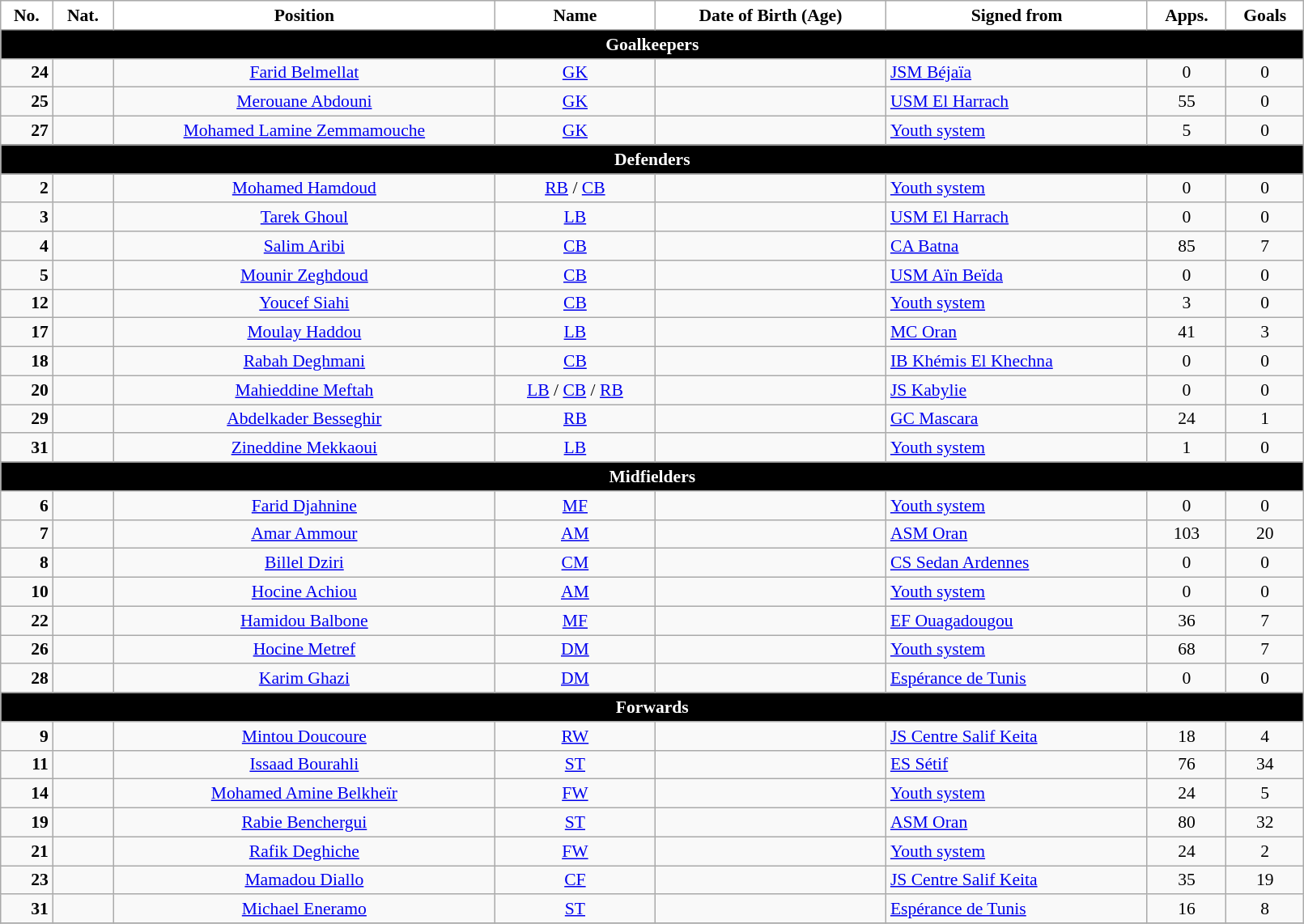<table class="wikitable" style="text-align:center; font-size:90%; width:85%">
<tr>
<th style="background:white; color:black; text-align:center;">No.</th>
<th style="background:white; color:black; text-align:center;">Nat.</th>
<th style="background:white; color:black; text-align:center;">Position</th>
<th style="background:white; color:black; text-align:center;">Name</th>
<th style="background:white; color:black; text-align:center;">Date of Birth (Age)</th>
<th style="background:white; color:black; text-align:center;">Signed from</th>
<th style="background:white; color:black; text-align:center;">Apps.</th>
<th style="background:white; color:black; text-align:center;">Goals</th>
</tr>
<tr>
<th colspan="10" style="background:#000000; color:white; text-align:center">Goalkeepers</th>
</tr>
<tr>
<td style="text-align:right"><strong>24</strong></td>
<td></td>
<td><a href='#'>Farid Belmellat</a></td>
<td><a href='#'>GK</a></td>
<td></td>
<td style="text-align:left"> <a href='#'>JSM Béjaïa</a></td>
<td>0</td>
<td>0</td>
</tr>
<tr>
<td style="text-align:right"><strong>25</strong></td>
<td></td>
<td><a href='#'>Merouane Abdouni</a></td>
<td><a href='#'>GK</a></td>
<td></td>
<td style="text-align:left"> <a href='#'>USM El Harrach</a></td>
<td>55</td>
<td>0</td>
</tr>
<tr>
<td style="text-align:right"><strong>27</strong></td>
<td></td>
<td><a href='#'>Mohamed Lamine Zemmamouche</a></td>
<td><a href='#'>GK</a></td>
<td></td>
<td style="text-align:left"> <a href='#'>Youth system</a></td>
<td>5</td>
<td>0</td>
</tr>
<tr>
<th colspan="10" style="background:#000000; color:white; text-align:center">Defenders</th>
</tr>
<tr>
<td style="text-align:right"><strong>2</strong></td>
<td></td>
<td><a href='#'>Mohamed Hamdoud</a></td>
<td><a href='#'>RB</a> / <a href='#'>CB</a></td>
<td></td>
<td style="text-align:left"> <a href='#'>Youth system</a></td>
<td>0</td>
<td>0</td>
</tr>
<tr>
<td style="text-align:right"><strong>3</strong></td>
<td></td>
<td><a href='#'>Tarek Ghoul</a></td>
<td><a href='#'>LB</a></td>
<td></td>
<td style="text-align:left"> <a href='#'>USM El Harrach</a></td>
<td>0</td>
<td>0</td>
</tr>
<tr>
<td style="text-align:right"><strong>4</strong></td>
<td></td>
<td><a href='#'>Salim Aribi</a></td>
<td><a href='#'>CB</a></td>
<td></td>
<td style="text-align:left"> <a href='#'>CA Batna</a></td>
<td>85</td>
<td>7</td>
</tr>
<tr>
<td style="text-align:right"><strong>5</strong></td>
<td></td>
<td><a href='#'>Mounir Zeghdoud</a></td>
<td><a href='#'>CB</a></td>
<td></td>
<td style="text-align:left"> <a href='#'>USM Aïn Beïda</a></td>
<td>0</td>
<td>0</td>
</tr>
<tr>
<td style="text-align:right"><strong>12</strong></td>
<td></td>
<td><a href='#'>Youcef Siahi</a></td>
<td><a href='#'>CB</a></td>
<td></td>
<td style="text-align:left"> <a href='#'>Youth system</a></td>
<td>3</td>
<td>0</td>
</tr>
<tr>
<td style="text-align:right"><strong>17</strong></td>
<td></td>
<td><a href='#'>Moulay Haddou</a></td>
<td><a href='#'>LB</a></td>
<td></td>
<td style="text-align:left"> <a href='#'>MC Oran</a></td>
<td>41</td>
<td>3</td>
</tr>
<tr>
<td style="text-align:right"><strong>18</strong></td>
<td></td>
<td><a href='#'>Rabah Deghmani</a></td>
<td><a href='#'>CB</a></td>
<td></td>
<td style="text-align:left"> <a href='#'>IB Khémis El Khechna</a></td>
<td>0</td>
<td>0</td>
</tr>
<tr>
<td style="text-align:right"><strong>20</strong></td>
<td></td>
<td><a href='#'>Mahieddine Meftah</a></td>
<td><a href='#'>LB</a> / <a href='#'>CB</a> / <a href='#'>RB</a></td>
<td></td>
<td style="text-align:left"> <a href='#'>JS Kabylie</a></td>
<td>0</td>
<td>0</td>
</tr>
<tr>
<td style="text-align:right"><strong>29</strong></td>
<td></td>
<td><a href='#'>Abdelkader Besseghir</a></td>
<td><a href='#'>RB</a></td>
<td></td>
<td style="text-align:left"> <a href='#'>GC Mascara</a></td>
<td>24</td>
<td>1</td>
</tr>
<tr>
<td style="text-align:right"><strong>31</strong></td>
<td></td>
<td><a href='#'>Zineddine Mekkaoui</a></td>
<td><a href='#'>LB</a></td>
<td></td>
<td style="text-align:left"> <a href='#'>Youth system</a></td>
<td>1</td>
<td>0</td>
</tr>
<tr>
<th colspan="10" style="background:#000000; color:white; text-align:center">Midfielders</th>
</tr>
<tr>
<td style="text-align:right"><strong>6</strong></td>
<td></td>
<td><a href='#'>Farid Djahnine</a></td>
<td><a href='#'>MF</a></td>
<td></td>
<td style="text-align:left"> <a href='#'>Youth system</a></td>
<td>0</td>
<td>0</td>
</tr>
<tr>
<td style="text-align:right"><strong>7</strong></td>
<td></td>
<td><a href='#'>Amar Ammour</a></td>
<td><a href='#'>AM</a></td>
<td></td>
<td style="text-align:left"> <a href='#'>ASM Oran</a></td>
<td>103</td>
<td>20</td>
</tr>
<tr>
<td style="text-align:right"><strong>8</strong></td>
<td></td>
<td><a href='#'>Billel Dziri</a></td>
<td><a href='#'>CM</a></td>
<td></td>
<td style="text-align:left"> <a href='#'>CS Sedan Ardennes</a></td>
<td>0</td>
<td>0</td>
</tr>
<tr>
<td style="text-align:right"><strong>10</strong></td>
<td></td>
<td><a href='#'>Hocine Achiou</a></td>
<td><a href='#'>AM</a></td>
<td></td>
<td style="text-align:left"> <a href='#'>Youth system</a></td>
<td>0</td>
<td>0</td>
</tr>
<tr>
<td style="text-align:right"><strong>22</strong></td>
<td></td>
<td><a href='#'>Hamidou Balbone</a></td>
<td><a href='#'>MF</a></td>
<td></td>
<td style="text-align:left"> <a href='#'>EF Ouagadougou</a></td>
<td>36</td>
<td>7</td>
</tr>
<tr>
<td style="text-align:right"><strong>26</strong></td>
<td></td>
<td><a href='#'>Hocine Metref</a></td>
<td><a href='#'>DM</a></td>
<td></td>
<td style="text-align:left"> <a href='#'>Youth system</a></td>
<td>68</td>
<td>7</td>
</tr>
<tr>
<td style="text-align:right"><strong>28</strong></td>
<td></td>
<td><a href='#'>Karim Ghazi</a></td>
<td><a href='#'>DM</a></td>
<td></td>
<td style="text-align:left"> <a href='#'>Espérance de Tunis</a></td>
<td>0</td>
<td>0</td>
</tr>
<tr>
<th colspan="10" style="background:#000000; color:white; text-align:center">Forwards</th>
</tr>
<tr>
<td style="text-align:right"><strong>9</strong></td>
<td></td>
<td><a href='#'>Mintou Doucoure</a></td>
<td><a href='#'>RW</a></td>
<td></td>
<td style="text-align:left"> <a href='#'>JS Centre Salif Keita</a></td>
<td>18</td>
<td>4</td>
</tr>
<tr>
<td style="text-align:right"><strong>11</strong></td>
<td></td>
<td><a href='#'>Issaad Bourahli</a></td>
<td><a href='#'>ST</a></td>
<td></td>
<td style="text-align:left"> <a href='#'>ES Sétif</a></td>
<td>76</td>
<td>34</td>
</tr>
<tr>
<td style="text-align:right"><strong>14</strong></td>
<td></td>
<td><a href='#'>Mohamed Amine Belkheïr</a></td>
<td><a href='#'>FW</a></td>
<td></td>
<td style="text-align:left"> <a href='#'>Youth system</a></td>
<td>24</td>
<td>5</td>
</tr>
<tr>
<td style="text-align:right"><strong>19</strong></td>
<td></td>
<td><a href='#'>Rabie Benchergui</a></td>
<td><a href='#'>ST</a></td>
<td></td>
<td style="text-align:left"> <a href='#'>ASM Oran</a></td>
<td>80</td>
<td>32</td>
</tr>
<tr>
<td style="text-align:right"><strong>21</strong></td>
<td></td>
<td><a href='#'>Rafik Deghiche</a></td>
<td><a href='#'>FW</a></td>
<td></td>
<td style="text-align:left"> <a href='#'>Youth system</a></td>
<td>24</td>
<td>2</td>
</tr>
<tr>
<td style="text-align:right"><strong>23</strong></td>
<td></td>
<td><a href='#'>Mamadou Diallo</a></td>
<td><a href='#'>CF</a></td>
<td></td>
<td style="text-align:left"> <a href='#'>JS Centre Salif Keita</a></td>
<td>35</td>
<td>19</td>
</tr>
<tr>
<td style="text-align:right"><strong>31</strong></td>
<td></td>
<td><a href='#'>Michael Eneramo</a></td>
<td><a href='#'>ST</a></td>
<td></td>
<td style="text-align:left"> <a href='#'>Espérance de Tunis</a></td>
<td>16</td>
<td>8</td>
</tr>
<tr>
</tr>
</table>
